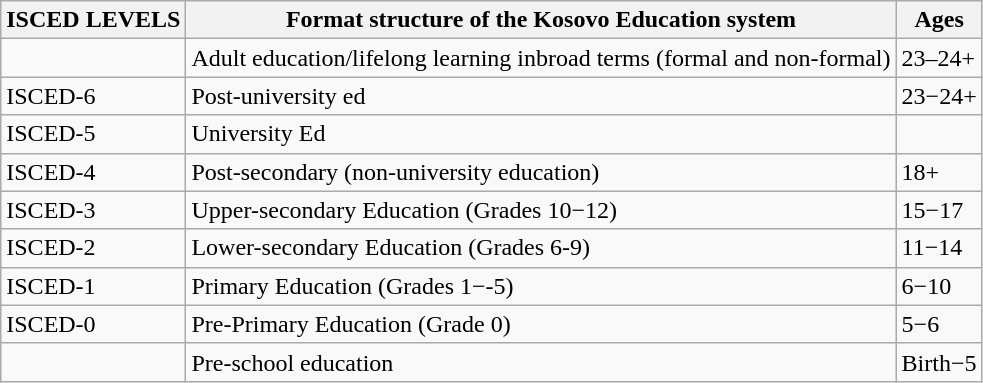<table class="wikitable">
<tr>
<th>ISCED LEVELS</th>
<th>Format structure of the Kosovo Education system</th>
<th>Ages</th>
</tr>
<tr>
<td></td>
<td>Adult education/lifelong learning inbroad terms (formal and non-formal)</td>
<td>23–24+</td>
</tr>
<tr>
<td>ISCED-6</td>
<td>Post-university ed</td>
<td>23−24+</td>
</tr>
<tr>
<td>ISCED-5</td>
<td>University Ed</td>
<td></td>
</tr>
<tr>
<td>ISCED-4</td>
<td>Post-secondary (non-university education)</td>
<td>18+</td>
</tr>
<tr>
<td>ISCED-3</td>
<td>Upper-secondary Education (Grades 10−12)</td>
<td>15−17</td>
</tr>
<tr>
<td>ISCED-2</td>
<td>Lower-secondary Education (Grades 6-9)</td>
<td>11−14</td>
</tr>
<tr>
<td>ISCED-1</td>
<td>Primary Education (Grades 1−-5)</td>
<td>6−10</td>
</tr>
<tr>
<td>ISCED-0</td>
<td>Pre-Primary Education (Grade 0)</td>
<td>5−6</td>
</tr>
<tr>
<td></td>
<td>Pre-school education</td>
<td>Birth−5</td>
</tr>
</table>
